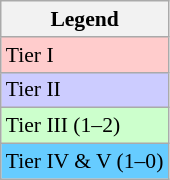<table class="wikitable" style="font-size:90%;">
<tr>
<th>Legend</th>
</tr>
<tr>
<td bgcolor=#ffcccc>Tier I</td>
</tr>
<tr>
<td bgcolor=#ccccff>Tier II</td>
</tr>
<tr>
<td bgcolor=#CCFFCC>Tier III (1–2)</td>
</tr>
<tr>
<td bgcolor=#66CCFF>Tier IV & V (1–0)</td>
</tr>
</table>
